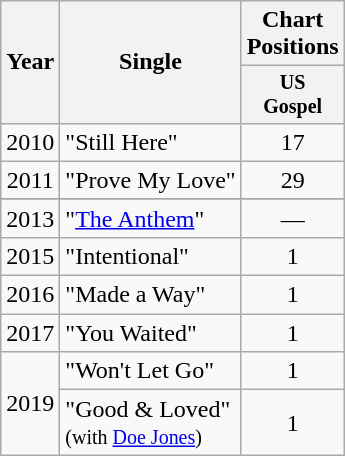<table class="wikitable" style="text-align:center;">
<tr>
<th rowspan="2">Year</th>
<th rowspan="2">Single</th>
<th colspan="1">Chart Positions</th>
</tr>
<tr style="font-size:smaller;">
<th width="45">US<br>Gospel</th>
</tr>
<tr>
<td>2010</td>
<td align="left">"Still Here"</td>
<td>17</td>
</tr>
<tr>
<td>2011</td>
<td align="left">"Prove My Love"</td>
<td>29</td>
</tr>
<tr>
</tr>
<tr>
<td>2013</td>
<td align="left">"<a href='#'>The Anthem</a>"</td>
<td>—</td>
</tr>
<tr>
<td>2015</td>
<td align="left">"Intentional"</td>
<td>1</td>
</tr>
<tr>
<td>2016</td>
<td align="left">"Made a Way"</td>
<td>1</td>
</tr>
<tr>
<td>2017</td>
<td align="left">"You Waited"</td>
<td>1</td>
</tr>
<tr>
<td rowspan="2">2019</td>
<td align="left">"Won't Let Go"</td>
<td>1</td>
</tr>
<tr>
<td align="left">"Good & Loved" <br> <small>(with <a href='#'>Doe Jones</a>)</small></td>
<td>1</td>
</tr>
</table>
